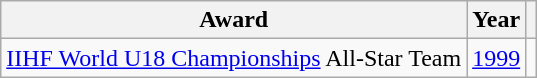<table class="wikitable">
<tr>
<th>Award</th>
<th>Year</th>
<th></th>
</tr>
<tr>
<td><a href='#'>IIHF World U18 Championships</a> All-Star Team</td>
<td><a href='#'>1999</a></td>
<td></td>
</tr>
</table>
